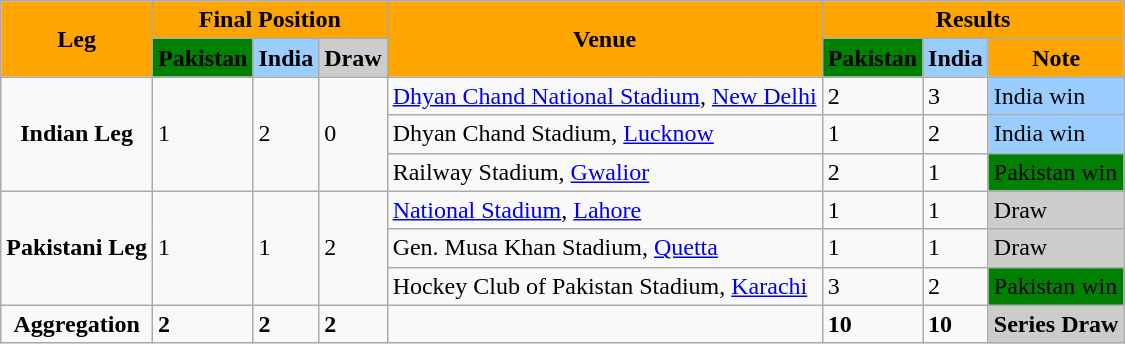<table class="wikitable">
<tr>
<th style="background:orange;" rowspan=2>Leg</th>
<th style="background:orange;" colspan=3>Final Position</th>
<th style="background:orange;" rowspan=2>Venue</th>
<th style="background:orange;" colspan=3>Results</th>
</tr>
<tr>
<th style="background:green;"> Pakistan</th>
<th style="background:#9cf;"> India</th>
<th style="background:#ccc;">Draw</th>
<th style="background:green;"> Pakistan</th>
<th style="background:#9cf;"> India</th>
<th style="background:orange;">Note</th>
</tr>
<tr>
<td style=text-align:center; rowspan=3><strong>Indian Leg</strong></td>
<td rowspan=3>1</td>
<td rowspan=3>2</td>
<td rowspan=3>0</td>
<td> <a href='#'>Dhyan Chand National Stadium</a>, <a href='#'>New Delhi</a></td>
<td>2</td>
<td>3</td>
<td style="background:#9cf;"> India win</td>
</tr>
<tr>
<td> Dhyan Chand Stadium, <a href='#'>Lucknow</a></td>
<td>1</td>
<td>2</td>
<td style="background:#9cf;"> India win</td>
</tr>
<tr>
<td> Railway Stadium, <a href='#'>Gwalior</a></td>
<td>2</td>
<td>1</td>
<td style="background:green;"> Pakistan win</td>
</tr>
<tr>
<td style=text-align:center; rowspan=3><strong>Pakistani Leg</strong></td>
<td rowspan=3>1</td>
<td rowspan=3>1</td>
<td rowspan=3>2</td>
<td> <a href='#'>National Stadium</a>, <a href='#'>Lahore</a></td>
<td>1</td>
<td>1</td>
<td style="background:#ccc;">Draw</td>
</tr>
<tr>
<td> Gen. Musa Khan Stadium, <a href='#'>Quetta</a></td>
<td>1</td>
<td>1</td>
<td style="background:#ccc;">Draw</td>
</tr>
<tr>
<td> Hockey Club of Pakistan Stadium, <a href='#'>Karachi</a></td>
<td>3</td>
<td>2</td>
<td style="background:green;"> Pakistan win</td>
</tr>
<tr>
<td style=text-align:center;><strong>Aggregation</strong></td>
<td><strong>2</strong></td>
<td><strong>2</strong></td>
<td><strong>2</strong></td>
<td></td>
<td><strong>10</strong></td>
<td><strong>10</strong></td>
<td style="background:#ccc;"><strong>Series Draw</strong></td>
</tr>
</table>
